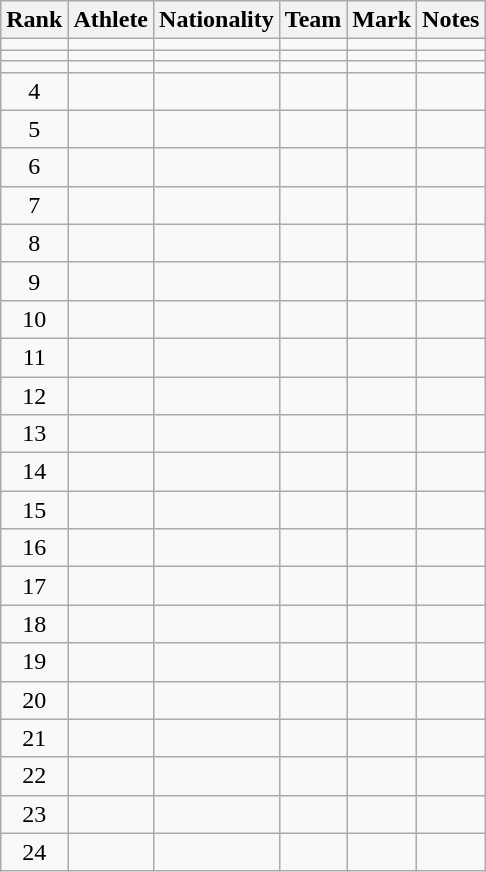<table class="wikitable sortable plainrowheaders" style="text-align:center">
<tr>
<th scope="col">Rank</th>
<th scope="col">Athlete</th>
<th scope="col">Nationality</th>
<th scope="col">Team</th>
<th scope="col">Mark</th>
<th scope="col">Notes</th>
</tr>
<tr>
<td></td>
<td align=left></td>
<td align=left></td>
<td></td>
<td></td>
<td></td>
</tr>
<tr>
<td></td>
<td align=left></td>
<td align=left></td>
<td></td>
<td></td>
<td></td>
</tr>
<tr>
<td></td>
<td align=left></td>
<td align=left></td>
<td></td>
<td></td>
<td></td>
</tr>
<tr>
<td>4</td>
<td align=left></td>
<td align=left></td>
<td></td>
<td></td>
<td></td>
</tr>
<tr>
<td>5</td>
<td align=left></td>
<td align=left></td>
<td></td>
<td></td>
<td></td>
</tr>
<tr>
<td>6</td>
<td align=left></td>
<td align=left></td>
<td></td>
<td></td>
<td></td>
</tr>
<tr>
<td>7</td>
<td align=left></td>
<td align=left></td>
<td></td>
<td></td>
<td></td>
</tr>
<tr>
<td>8</td>
<td align=left></td>
<td align=left></td>
<td></td>
<td></td>
<td></td>
</tr>
<tr>
<td>9</td>
<td align=left></td>
<td align=left></td>
<td></td>
<td></td>
<td></td>
</tr>
<tr>
<td>10</td>
<td align=left></td>
<td align=left></td>
<td></td>
<td></td>
<td></td>
</tr>
<tr>
<td>11</td>
<td align=left></td>
<td align=left></td>
<td></td>
<td></td>
<td></td>
</tr>
<tr>
<td>12</td>
<td align=left></td>
<td align=left></td>
<td></td>
<td></td>
<td></td>
</tr>
<tr>
<td>13</td>
<td align=left></td>
<td align=left></td>
<td></td>
<td></td>
<td></td>
</tr>
<tr>
<td>14</td>
<td align=left></td>
<td align=left></td>
<td></td>
<td></td>
<td></td>
</tr>
<tr>
<td>15</td>
<td align=left></td>
<td align=left></td>
<td></td>
<td></td>
<td></td>
</tr>
<tr>
<td>16</td>
<td align=left></td>
<td align=left></td>
<td></td>
<td></td>
<td></td>
</tr>
<tr>
<td>17</td>
<td align=left></td>
<td align=left></td>
<td></td>
<td></td>
<td></td>
</tr>
<tr>
<td>18</td>
<td align=left></td>
<td align=left></td>
<td></td>
<td></td>
<td></td>
</tr>
<tr>
<td>19</td>
<td align=left></td>
<td align=left></td>
<td></td>
<td></td>
<td></td>
</tr>
<tr>
<td>20</td>
<td align=left></td>
<td align=left></td>
<td></td>
<td></td>
<td></td>
</tr>
<tr>
<td>21</td>
<td align=left></td>
<td align=left></td>
<td></td>
<td></td>
<td></td>
</tr>
<tr>
<td>22</td>
<td align=left></td>
<td align=left></td>
<td></td>
<td></td>
<td></td>
</tr>
<tr>
<td>23</td>
<td align=left></td>
<td align=left></td>
<td></td>
<td></td>
<td></td>
</tr>
<tr>
<td>24</td>
<td align=left></td>
<td align=left></td>
<td></td>
<td></td>
<td></td>
</tr>
</table>
